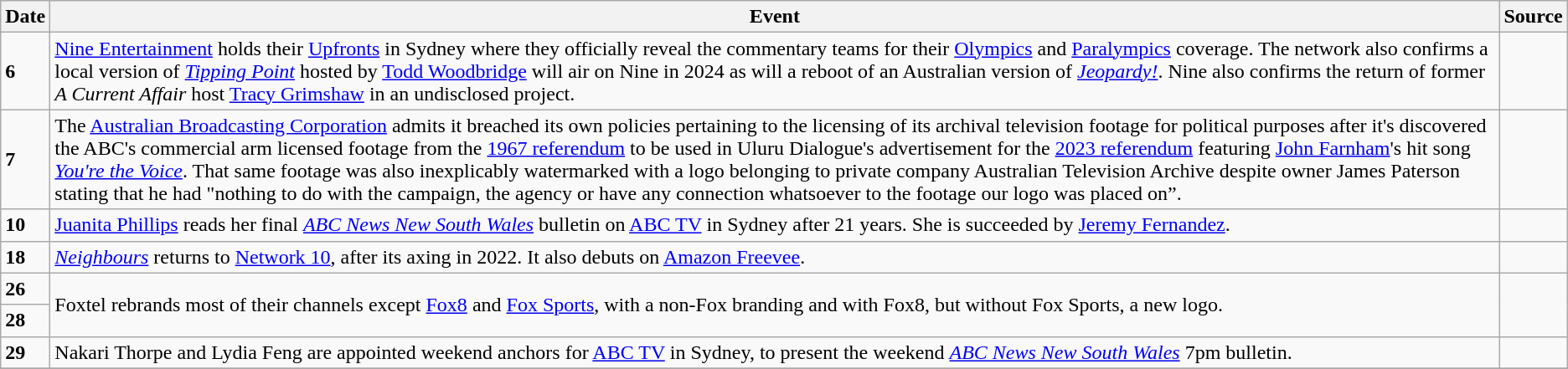<table class="wikitable">
<tr>
<th>Date</th>
<th>Event</th>
<th>Source</th>
</tr>
<tr>
<td><strong>6</strong></td>
<td><a href='#'>Nine Entertainment</a> holds their <a href='#'>Upfronts</a> in Sydney where they officially reveal the commentary teams for their <a href='#'>Olympics</a> and <a href='#'>Paralympics</a> coverage. The network also confirms a local version of <em><a href='#'>Tipping Point</a></em> hosted by <a href='#'>Todd Woodbridge</a> will air on Nine in 2024 as will a reboot of an Australian version of <em><a href='#'>Jeopardy!</a></em>. Nine also confirms the return of former <em>A Current Affair</em> host <a href='#'>Tracy Grimshaw</a> in an undisclosed project.</td>
<td></td>
</tr>
<tr>
<td><strong>7</strong></td>
<td>The <a href='#'>Australian Broadcasting Corporation</a> admits it breached its own policies pertaining to the licensing of its archival television footage for political purposes after it's discovered the ABC's commercial arm licensed footage from the <a href='#'>1967 referendum</a> to be used in Uluru Dialogue's advertisement for the <a href='#'>2023 referendum</a> featuring <a href='#'>John Farnham</a>'s hit song <em><a href='#'>You're the Voice</a></em>. That same footage was also inexplicably watermarked with a logo belonging to private company Australian Television Archive despite owner James Paterson stating that he had "nothing to do with the campaign, the agency or have any connection whatsoever to the footage our logo was placed on”.</td>
<td></td>
</tr>
<tr>
<td><strong>10</strong></td>
<td><a href='#'>Juanita Phillips</a> reads her final <em><a href='#'>ABC News New South Wales</a></em> bulletin on <a href='#'>ABC TV</a> in Sydney after 21 years. She is succeeded by <a href='#'>Jeremy Fernandez</a>.</td>
<td></td>
</tr>
<tr>
<td><strong>18</strong></td>
<td><em><a href='#'>Neighbours</a></em> returns to <a href='#'>Network 10</a>, after its axing in 2022. It also debuts on <a href='#'>Amazon Freevee</a>.</td>
<td></td>
</tr>
<tr>
<td><strong>26</strong></td>
<td rowspan=2>Foxtel rebrands most of their channels except <a href='#'>Fox8</a> and <a href='#'>Fox Sports</a>, with a non-Fox branding and with Fox8, but without Fox Sports, a new logo.</td>
<td rowspan=2></td>
</tr>
<tr>
<td><strong>28</strong></td>
</tr>
<tr>
<td><strong>29</strong></td>
<td>Nakari Thorpe and Lydia Feng are appointed weekend anchors for <a href='#'>ABC TV</a> in Sydney, to present the weekend <em><a href='#'>ABC News New South Wales</a></em> 7pm bulletin.</td>
<td></td>
</tr>
<tr>
</tr>
</table>
